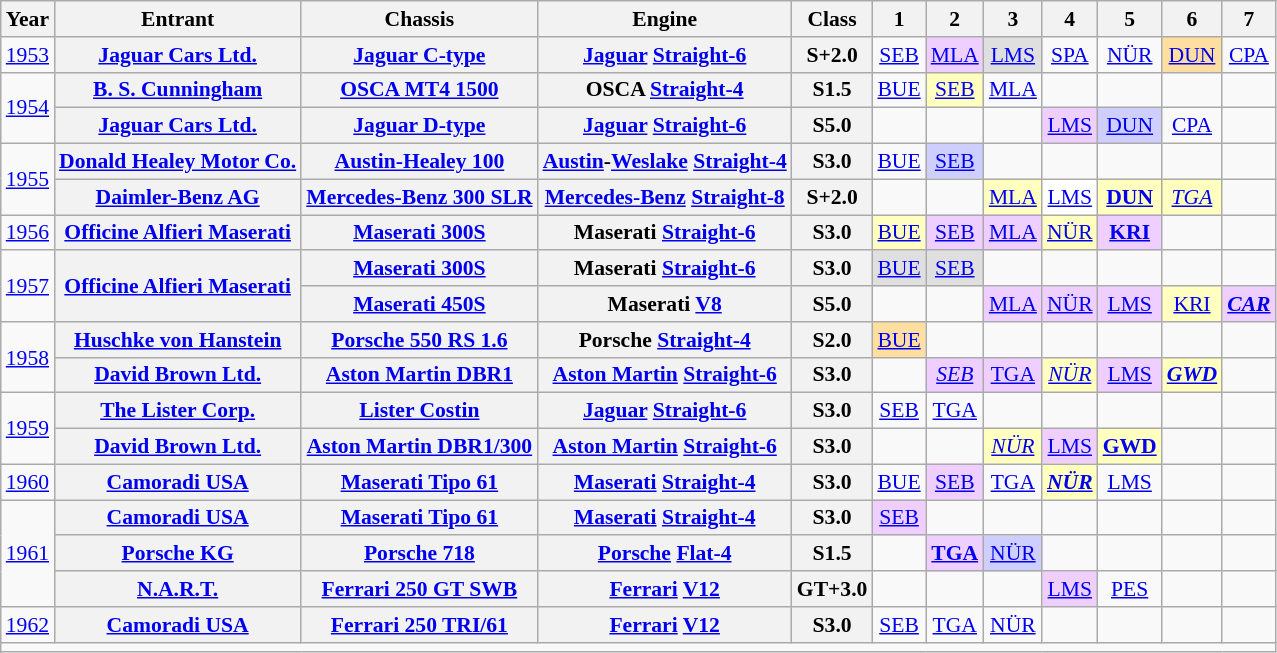<table class="wikitable" style="text-align:center; font-size:90%">
<tr>
<th>Year</th>
<th>Entrant</th>
<th>Chassis</th>
<th>Engine</th>
<th>Class</th>
<th>1</th>
<th>2</th>
<th>3</th>
<th>4</th>
<th>5</th>
<th>6</th>
<th>7</th>
</tr>
<tr>
<td><a href='#'>1953</a></td>
<th><a href='#'>Jaguar Cars Ltd.</a></th>
<th><a href='#'>Jaguar C-type</a></th>
<th><a href='#'>Jaguar</a> <a href='#'>Straight-6</a></th>
<th>S+2.0</th>
<td><a href='#'>SEB</a></td>
<td style="background:#EFCFFF;"><a href='#'>MLA</a><br></td>
<td style="background:#DFDFDF;"><a href='#'>LMS</a><br></td>
<td><a href='#'>SPA</a></td>
<td><a href='#'>NÜR</a></td>
<td style="background:#FFDF9F;"><a href='#'>DUN</a><br></td>
<td><a href='#'>CPA</a></td>
</tr>
<tr>
<td rowspan=2><a href='#'>1954</a></td>
<th><a href='#'>B. S. Cunningham</a></th>
<th><a href='#'>OSCA MT4 1500</a></th>
<th>OSCA <a href='#'>Straight-4</a></th>
<th>S1.5</th>
<td><a href='#'>BUE</a></td>
<td style="background:#FFFFBF;"><a href='#'>SEB</a><br></td>
<td><a href='#'>MLA</a></td>
<td></td>
<td></td>
<td></td>
<td></td>
</tr>
<tr>
<th><a href='#'>Jaguar Cars Ltd.</a></th>
<th><a href='#'>Jaguar D-type</a></th>
<th><a href='#'>Jaguar</a> <a href='#'>Straight-6</a></th>
<th>S5.0</th>
<td></td>
<td></td>
<td></td>
<td style="background:#EFCFFF;"><a href='#'>LMS</a><br></td>
<td style="background:#CFCFFF;"><a href='#'>DUN</a><br></td>
<td><a href='#'>CPA</a></td>
<td></td>
</tr>
<tr>
<td rowspan=2><a href='#'>1955</a></td>
<th><a href='#'>Donald Healey Motor Co.</a></th>
<th><a href='#'>Austin-Healey 100</a></th>
<th><a href='#'>Austin</a>-<a href='#'>Weslake</a> <a href='#'>Straight-4</a></th>
<th>S3.0</th>
<td><a href='#'>BUE</a></td>
<td style="background:#CFCFFF;"><a href='#'>SEB</a><br></td>
<td></td>
<td></td>
<td></td>
<td></td>
<td></td>
</tr>
<tr>
<th><a href='#'>Daimler-Benz AG</a></th>
<th><a href='#'>Mercedes-Benz 300 SLR</a></th>
<th><a href='#'>Mercedes-Benz</a> <a href='#'>Straight-8</a></th>
<th>S+2.0</th>
<td></td>
<td></td>
<td style="background:#FFFFBF;"><a href='#'>MLA</a><br></td>
<td style="background:#FFFFFF;"><a href='#'>LMS</a><br></td>
<td style="background:#FFFFBF;"><strong><a href='#'>DUN</a></strong><br></td>
<td style="background:#FFFFBF;"><em><a href='#'>TGA</a></em><br></td>
<td></td>
</tr>
<tr>
<td><a href='#'>1956</a></td>
<th><a href='#'>Officine Alfieri Maserati</a></th>
<th><a href='#'>Maserati 300S</a></th>
<th>Maserati <a href='#'>Straight-6</a></th>
<th>S3.0</th>
<td style="background:#FFFFBF;"><a href='#'>BUE</a><br></td>
<td style="background:#EFCFFF;"><a href='#'>SEB</a><br></td>
<td style="background:#EFCFFF;"><a href='#'>MLA</a><br></td>
<td style="background:#FFFFBF;"><a href='#'>NÜR</a><br></td>
<td style="background:#EFCFFF;"><strong><a href='#'>KRI</a></strong><br></td>
<td></td>
<td></td>
</tr>
<tr>
<td rowspan=2><a href='#'>1957</a></td>
<th rowspan=2><a href='#'>Officine Alfieri Maserati</a></th>
<th><a href='#'>Maserati 300S</a></th>
<th>Maserati <a href='#'>Straight-6</a></th>
<th>S3.0</th>
<td style="background:#DFDFDF;"><a href='#'>BUE</a><br></td>
<td style="background:#DFDFDF;"><a href='#'>SEB</a><br></td>
<td></td>
<td></td>
<td></td>
<td></td>
<td></td>
</tr>
<tr>
<th><a href='#'>Maserati 450S</a></th>
<th>Maserati <a href='#'>V8</a></th>
<th>S5.0</th>
<td></td>
<td></td>
<td style="background:#EFCFFF;"><a href='#'>MLA</a><br></td>
<td style="background:#EFCFFF;"><a href='#'>NÜR</a><br></td>
<td style="background:#EFCFFF;"><a href='#'>LMS</a><br></td>
<td style="background:#FFFFBF;"><a href='#'>KRI</a><br></td>
<td style="background:#EFCFFF;"><strong><em><a href='#'>CAR</a></em></strong><br></td>
</tr>
<tr>
<td rowspan=2><a href='#'>1958</a></td>
<th><a href='#'>Huschke von Hanstein</a></th>
<th><a href='#'>Porsche 550 RS 1.6</a></th>
<th>Porsche <a href='#'>Straight-4</a></th>
<th>S2.0</th>
<td style="background:#FFDF9F;"><a href='#'>BUE</a><br></td>
<td></td>
<td></td>
<td></td>
<td></td>
<td></td>
<td></td>
</tr>
<tr>
<th><a href='#'>David Brown Ltd.</a></th>
<th><a href='#'>Aston Martin DBR1</a></th>
<th><a href='#'>Aston Martin</a> <a href='#'>Straight-6</a></th>
<th>S3.0</th>
<td></td>
<td style="background:#EFCFFF;"><em><a href='#'>SEB</a></em><br></td>
<td style="background:#EFCFFF;"><a href='#'>TGA</a><br></td>
<td style="background:#FFFFBF;"><em><a href='#'>NÜR</a></em><br></td>
<td style="background:#EFCFFF;"><a href='#'>LMS</a><br></td>
<td style="background:#FFFFBF;"><strong><em><a href='#'>GWD</a></em></strong><br></td>
<td></td>
</tr>
<tr>
<td rowspan=2><a href='#'>1959</a></td>
<th><a href='#'>The Lister Corp.</a></th>
<th><a href='#'>Lister Costin</a></th>
<th><a href='#'>Jaguar</a> <a href='#'>Straight-6</a></th>
<th>S3.0</th>
<td style><a href='#'><span>SEB</span></a><br></td>
<td><a href='#'>TGA</a></td>
<td></td>
<td></td>
<td></td>
<td></td>
<td></td>
</tr>
<tr>
<th><a href='#'>David Brown Ltd.</a></th>
<th><a href='#'>Aston Martin DBR1/300</a></th>
<th><a href='#'>Aston Martin</a> <a href='#'>Straight-6</a></th>
<th>S3.0</th>
<td></td>
<td></td>
<td style="background:#FFFFBF;"><em><a href='#'>NÜR</a></em><br></td>
<td style="background:#EFCFFF;"><a href='#'>LMS</a><br></td>
<td style="background:#FFFFBF;"><strong><a href='#'>GWD</a></strong><br></td>
<td></td>
<td></td>
</tr>
<tr>
<td><a href='#'>1960</a></td>
<th><a href='#'>Camoradi USA</a></th>
<th><a href='#'>Maserati Tipo 61</a></th>
<th><a href='#'>Maserati</a> <a href='#'>Straight-4</a></th>
<th>S3.0</th>
<td><a href='#'>BUE</a></td>
<td style="background:#EFCFFF;"><a href='#'>SEB</a><br></td>
<td><a href='#'>TGA</a></td>
<td style="background:#FFFFBF;"><strong><em><a href='#'>NÜR</a></em></strong><br></td>
<td><a href='#'>LMS</a></td>
<td></td>
<td></td>
</tr>
<tr>
<td rowspan=3><a href='#'>1961</a></td>
<th><a href='#'>Camoradi USA</a></th>
<th><a href='#'>Maserati Tipo 61</a></th>
<th><a href='#'>Maserati</a> <a href='#'>Straight-4</a></th>
<th>S3.0</th>
<td style="background:#EFCFFF;"><a href='#'>SEB</a><br></td>
<td></td>
<td></td>
<td></td>
<td></td>
<td></td>
<td></td>
</tr>
<tr>
<th><a href='#'>Porsche KG</a></th>
<th><a href='#'>Porsche 718</a></th>
<th><a href='#'>Porsche</a> <a href='#'>Flat-4</a></th>
<th>S1.5</th>
<td></td>
<td style="background:#EFCFFF;"><strong><a href='#'>TGA</a></strong><br></td>
<td style="background:#CFCFFF;"><a href='#'>NÜR</a><br></td>
<td></td>
<td></td>
<td></td>
<td></td>
</tr>
<tr>
<th><a href='#'>N.A.R.T.</a></th>
<th><a href='#'>Ferrari 250 GT SWB</a></th>
<th><a href='#'>Ferrari</a> <a href='#'>V12</a></th>
<th>GT+3.0</th>
<td></td>
<td></td>
<td></td>
<td style="background:#EFCFFF;"><a href='#'>LMS</a><br></td>
<td><a href='#'>PES</a></td>
<td></td>
<td></td>
</tr>
<tr>
<td><a href='#'>1962</a></td>
<th><a href='#'>Camoradi USA</a></th>
<th><a href='#'>Ferrari 250 TRI/61</a></th>
<th><a href='#'>Ferrari</a> <a href='#'>V12</a></th>
<th>S3.0</th>
<td style><a href='#'><span>SEB</span></a><br></td>
<td><a href='#'>TGA</a></td>
<td><a href='#'>NÜR</a></td>
<td></td>
<td></td>
<td></td>
<td></td>
</tr>
<tr>
<td colspan=12></td>
</tr>
</table>
